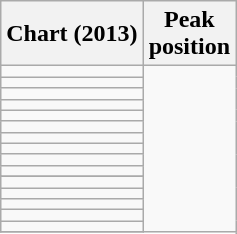<table class="wikitable sortable plainrowheaders">
<tr>
<th>Chart (2013)</th>
<th>Peak<br>position</th>
</tr>
<tr>
<td></td>
</tr>
<tr>
<td></td>
</tr>
<tr>
<td></td>
</tr>
<tr>
<td></td>
</tr>
<tr>
<td></td>
</tr>
<tr>
<td></td>
</tr>
<tr>
<td></td>
</tr>
<tr>
<td></td>
</tr>
<tr>
<td></td>
</tr>
<tr>
<td></td>
</tr>
<tr>
</tr>
<tr>
<td></td>
</tr>
<tr>
<td></td>
</tr>
<tr>
<td></td>
</tr>
<tr>
<td></td>
</tr>
<tr>
<td></td>
</tr>
<tr>
</tr>
</table>
